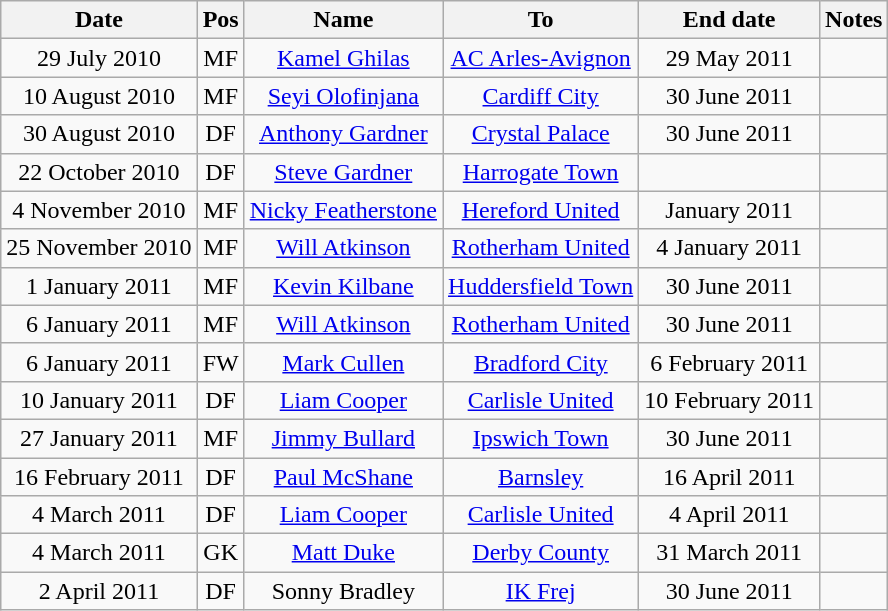<table class="wikitable" border="1" style="border-collapse:collapse; text-align:center;">
<tr>
<th>Date</th>
<th>Pos</th>
<th>Name</th>
<th>To</th>
<th>End date</th>
<th>Notes</th>
</tr>
<tr>
<td>29 July 2010</td>
<td>MF</td>
<td><a href='#'>Kamel Ghilas</a></td>
<td><a href='#'>AC Arles-Avignon</a></td>
<td>29 May 2011</td>
<td></td>
</tr>
<tr>
<td>10 August 2010</td>
<td>MF</td>
<td><a href='#'>Seyi Olofinjana</a></td>
<td><a href='#'>Cardiff City</a></td>
<td>30 June 2011</td>
<td></td>
</tr>
<tr>
<td>30 August 2010</td>
<td>DF</td>
<td><a href='#'>Anthony Gardner</a></td>
<td><a href='#'>Crystal Palace</a></td>
<td>30 June 2011</td>
<td></td>
</tr>
<tr>
<td>22 October 2010</td>
<td>DF</td>
<td><a href='#'>Steve Gardner</a></td>
<td><a href='#'>Harrogate Town</a></td>
<td></td>
<td></td>
</tr>
<tr>
<td>4 November 2010</td>
<td>MF</td>
<td><a href='#'>Nicky Featherstone</a></td>
<td><a href='#'>Hereford United</a></td>
<td>January 2011</td>
<td></td>
</tr>
<tr>
<td>25 November 2010</td>
<td>MF</td>
<td><a href='#'>Will Atkinson</a></td>
<td><a href='#'>Rotherham United</a></td>
<td>4 January 2011</td>
<td></td>
</tr>
<tr>
<td>1 January 2011</td>
<td>MF</td>
<td><a href='#'>Kevin Kilbane</a></td>
<td><a href='#'>Huddersfield Town</a></td>
<td>30 June 2011</td>
<td></td>
</tr>
<tr>
<td>6 January 2011</td>
<td>MF</td>
<td><a href='#'>Will Atkinson</a></td>
<td><a href='#'>Rotherham United</a></td>
<td>30 June 2011</td>
<td></td>
</tr>
<tr>
<td>6 January 2011</td>
<td>FW</td>
<td><a href='#'>Mark Cullen</a></td>
<td><a href='#'>Bradford City</a></td>
<td>6 February 2011</td>
<td></td>
</tr>
<tr>
<td>10 January 2011</td>
<td>DF</td>
<td><a href='#'>Liam Cooper</a></td>
<td><a href='#'>Carlisle United</a></td>
<td>10 February 2011</td>
<td></td>
</tr>
<tr>
<td>27 January 2011</td>
<td>MF</td>
<td><a href='#'>Jimmy Bullard</a></td>
<td><a href='#'>Ipswich Town</a></td>
<td>30 June 2011</td>
<td></td>
</tr>
<tr>
<td>16 February 2011</td>
<td>DF</td>
<td><a href='#'>Paul McShane</a></td>
<td><a href='#'>Barnsley</a></td>
<td>16 April 2011</td>
<td></td>
</tr>
<tr>
<td>4 March 2011</td>
<td>DF</td>
<td><a href='#'>Liam Cooper</a></td>
<td><a href='#'>Carlisle United</a></td>
<td>4 April 2011</td>
<td></td>
</tr>
<tr>
<td>4 March 2011</td>
<td>GK</td>
<td><a href='#'>Matt Duke</a></td>
<td><a href='#'>Derby County</a></td>
<td>31 March 2011</td>
<td></td>
</tr>
<tr>
<td>2 April 2011</td>
<td>DF</td>
<td>Sonny Bradley</td>
<td><a href='#'>IK Frej</a></td>
<td>30 June 2011</td>
<td></td>
</tr>
</table>
